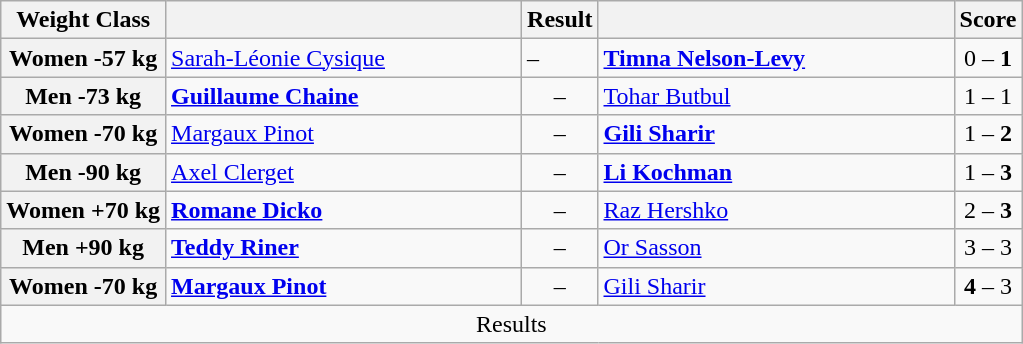<table class="wikitable">
<tr>
<th>Weight Class</th>
<th style="width: 230px;"></th>
<th>Result</th>
<th style="width: 230px;"></th>
<th>Score</th>
</tr>
<tr>
<th>Women -57 kg</th>
<td><a href='#'>Sarah-Léonie Cysique</a></td>
<td> – <strong></strong></td>
<td><strong><a href='#'>Timna Nelson-Levy</a></strong></td>
<td align=center>0 – <strong>1</strong></td>
</tr>
<tr>
<th>Men -73 kg</th>
<td><strong><a href='#'>Guillaume Chaine</a></strong></td>
<td align=center><strong></strong> – </td>
<td><a href='#'>Tohar Butbul</a></td>
<td align=center>1 – 1</td>
</tr>
<tr>
<th>Women -70 kg</th>
<td><a href='#'>Margaux Pinot</a></td>
<td align=center> – <strong></strong></td>
<td><strong><a href='#'>Gili Sharir</a></strong></td>
<td align=center>1 – <strong>2</strong></td>
</tr>
<tr>
<th>Men -90 kg</th>
<td><a href='#'>Axel Clerget</a></td>
<td align=center> – <strong></strong></td>
<td><strong><a href='#'>Li Kochman</a></strong></td>
<td align=center>1 – <strong>3</strong></td>
</tr>
<tr>
<th>Women +70 kg</th>
<td><strong><a href='#'>Romane Dicko</a></strong></td>
<td align=center><strong></strong> – </td>
<td><a href='#'>Raz Hershko</a></td>
<td align=center>2 – <strong>3</strong></td>
</tr>
<tr>
<th>Men +90 kg</th>
<td><strong><a href='#'>Teddy Riner</a></strong></td>
<td align=center><strong></strong> – </td>
<td><a href='#'>Or Sasson</a></td>
<td align=center>3 – 3</td>
</tr>
<tr>
<th>Women -70 kg</th>
<td><strong><a href='#'>Margaux Pinot</a></strong></td>
<td align=center><strong></strong> – </td>
<td><a href='#'>Gili Sharir</a></td>
<td align=center><strong>4</strong> – 3</td>
</tr>
<tr>
<td align=center colspan=5>Results</td>
</tr>
</table>
